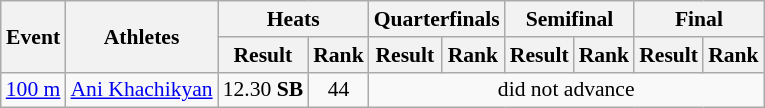<table class="wikitable" border="1" style="font-size:90%">
<tr>
<th rowspan="2">Event</th>
<th rowspan="2">Athletes</th>
<th colspan="2">Heats</th>
<th colspan="2">Quarterfinals</th>
<th colspan="2">Semifinal</th>
<th colspan="2">Final</th>
</tr>
<tr>
<th>Result</th>
<th>Rank</th>
<th>Result</th>
<th>Rank</th>
<th>Result</th>
<th>Rank</th>
<th>Result</th>
<th>Rank</th>
</tr>
<tr>
<td><a href='#'>100 m</a></td>
<td><a href='#'>Ani Khachikyan</a></td>
<td align=center>12.30 <strong>SB</strong></td>
<td align=center>44</td>
<td align=center colspan=6>did not advance</td>
</tr>
</table>
